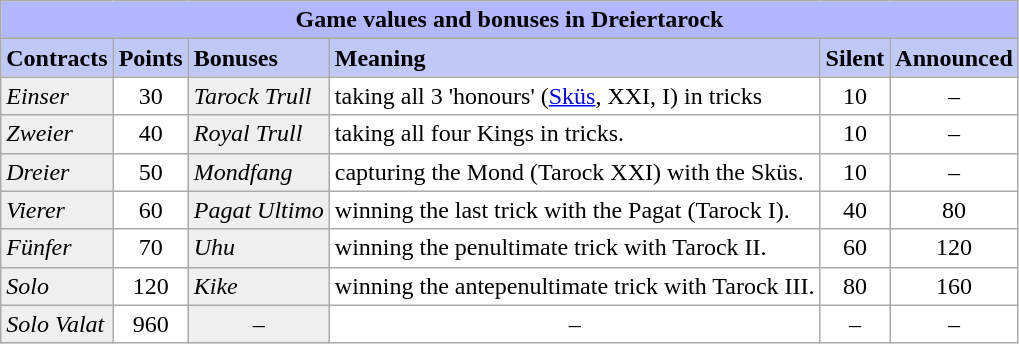<table class="wikitable" align="float:left"  style="background-color:white">
<tr style="background-color:#B3B7FF">
<td colspan="6" align="center"><strong>Game values and bonuses in Dreiertarock</strong></td>
</tr>
<tr style="background: #c0c8f8;">
<td><strong>Contracts</strong></td>
<td><strong>Points</strong></td>
<td><strong>Bonuses</strong></td>
<td><strong>Meaning</strong></td>
<td><strong>Silent</strong></td>
<td><strong>Announced</strong></td>
</tr>
<tr>
<td style="background:#efefef;"><em>Einser</em></td>
<td align="center">30</td>
<td style="background:#efefef;"><em>Tarock Trull</em></td>
<td>taking all 3 'honours' (<a href='#'>Sküs</a>, XXI, I) in tricks</td>
<td align="center">10</td>
<td align="center">–</td>
</tr>
<tr>
<td style="background:#efefef;"><em>Zweier</em></td>
<td align="center">40</td>
<td style="background:#efefef;"><em>Royal Trull</em></td>
<td>taking all four Kings in tricks.</td>
<td align="center">10</td>
<td align="center">–</td>
</tr>
<tr>
<td style="background:#efefef;"><em>Dreier</em></td>
<td align="center">50</td>
<td style="background:#efefef;"><em>Mondfang</em></td>
<td>capturing the Mond (Tarock XXI) with the Sküs.</td>
<td align="center">10</td>
<td align="center">–</td>
</tr>
<tr>
<td style="background:#efefef;"><em>Vierer</em></td>
<td align="center">60</td>
<td style="background:#efefef;"><em>Pagat Ultimo</em></td>
<td>winning the last trick with the Pagat (Tarock I).</td>
<td align="center">40</td>
<td align="center">80</td>
</tr>
<tr>
<td style="background:#efefef;"><em>Fünfer</em></td>
<td align="center">70</td>
<td style="background:#efefef;"><em>Uhu</em></td>
<td>winning the penultimate trick with Tarock II.</td>
<td align="center">60</td>
<td align="center">120</td>
</tr>
<tr>
<td style="background:#efefef;"><em>Solo</em></td>
<td align="center">120</td>
<td style="background:#efefef;"><em>Kike</em></td>
<td>winning the antepenultimate trick with Tarock III.</td>
<td align="center">80</td>
<td align="center">160</td>
</tr>
<tr>
<td style="background:#efefef;"><em>Solo Valat</em></td>
<td align="center">960</td>
<td style="background:#efefef;" align="center">–</td>
<td align="center">–</td>
<td align="center">–</td>
<td align="center">–</td>
</tr>
</table>
